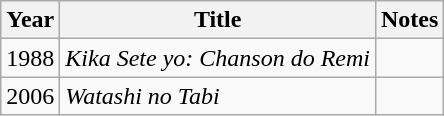<table class="wikitable">
<tr>
<th>Year</th>
<th>Title</th>
<th>Notes</th>
</tr>
<tr>
<td>1988</td>
<td><em>Kika Sete yo: Chanson do Remi</em></td>
<td></td>
</tr>
<tr>
<td>2006</td>
<td><em>Watashi no Tabi</em></td>
<td></td>
</tr>
</table>
